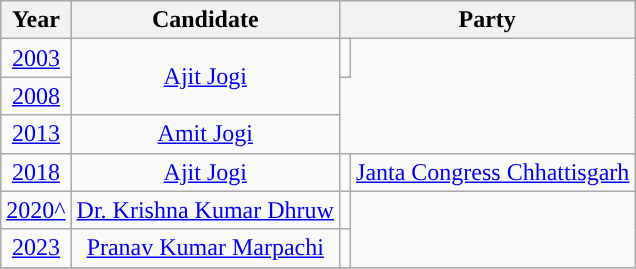<table class="wikitable sortable" style="text-align:center;">
<tr>
<th>Year</th>
<th>Candidate</th>
<th colspan="3">Party</th>
</tr>
<tr>
<td><a href='#'>2003</a></td>
<td rowspan="2"><a href='#'>Ajit Jogi</a></td>
<td></td>
</tr>
<tr>
<td><a href='#'>2008</a></td>
</tr>
<tr>
<td><a href='#'>2013</a></td>
<td rowspan="1"><a href='#'>Amit Jogi</a></td>
</tr>
<tr>
<td><a href='#'>2018</a></td>
<td><a href='#'>Ajit Jogi</a></td>
<td></td>
<td><a href='#'>Janta Congress Chhattisgarh</a></td>
</tr>
<tr>
<td><a href='#'>2020^</a></td>
<td><a href='#'>Dr. Krishna Kumar Dhruw</a></td>
<td></td>
</tr>
<tr>
<td><a href='#'>2023</a></td>
<td><a href='#'>Pranav Kumar Marpachi</a></td>
<td></td>
</tr>
<tr>
</tr>
</table>
